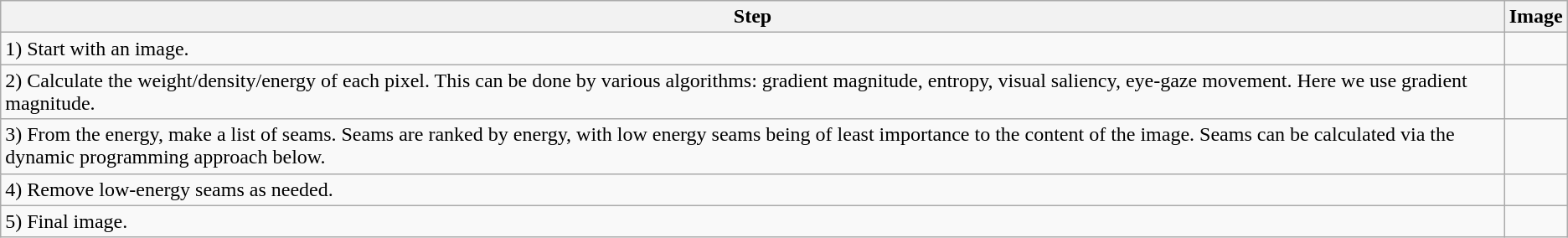<table class=wikitable style="max-width: 100%; overflow-y: scroll">
<tr>
<th>Step</th>
<th>Image</th>
</tr>
<tr>
<td>1) Start with an image.</td>
<td></td>
</tr>
<tr>
<td>2) Calculate the weight/density/energy of each pixel. This can be done by various algorithms: gradient magnitude, entropy, visual saliency, eye-gaze movement. Here we use gradient magnitude.</td>
<td></td>
</tr>
<tr>
<td>3) From the energy, make a list of seams. Seams are ranked by energy, with low energy seams being of least importance to the content of the image. Seams can be calculated via the dynamic programming approach below.</td>
<td></td>
</tr>
<tr>
<td>4) Remove low-energy seams as needed.</td>
<td></td>
</tr>
<tr>
<td>5) Final image.</td>
<td></td>
</tr>
</table>
